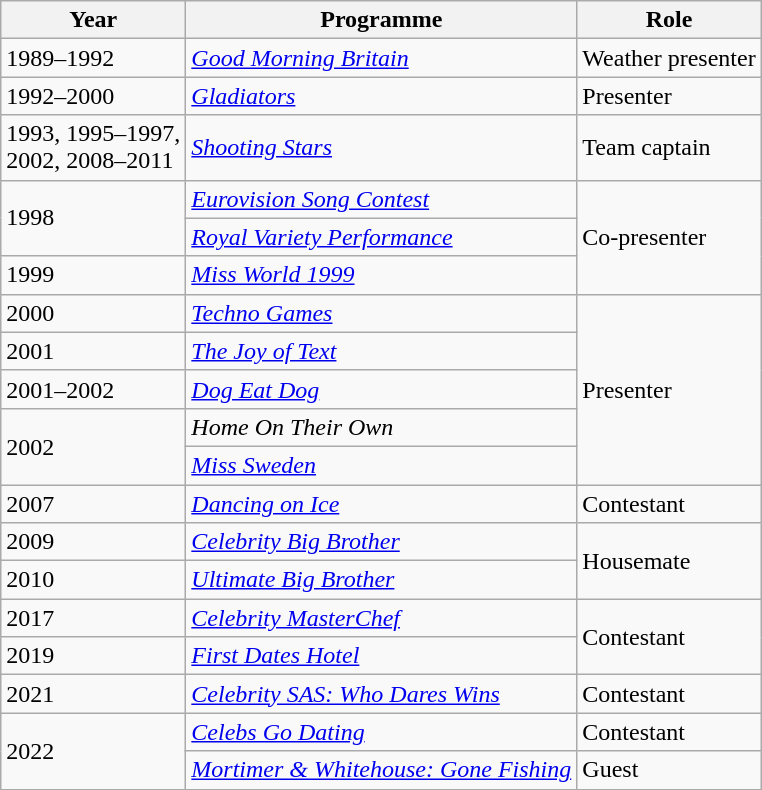<table class="wikitable">
<tr ">
<th>Year</th>
<th>Programme</th>
<th>Role</th>
</tr>
<tr>
<td>1989–1992</td>
<td><em><a href='#'>Good Morning Britain</a></em></td>
<td>Weather presenter</td>
</tr>
<tr>
<td>1992–2000</td>
<td><em><a href='#'>Gladiators</a></em></td>
<td>Presenter</td>
</tr>
<tr>
<td>1993, 1995–1997,<br>2002, 2008–2011</td>
<td><em><a href='#'>Shooting Stars</a></em></td>
<td>Team captain</td>
</tr>
<tr>
<td rowspan=2>1998</td>
<td><em><a href='#'>Eurovision Song Contest</a></em></td>
<td rowspan=3>Co-presenter</td>
</tr>
<tr>
<td><em><a href='#'>Royal Variety Performance</a></em></td>
</tr>
<tr>
<td>1999</td>
<td><em><a href='#'>Miss World 1999</a></em></td>
</tr>
<tr>
<td>2000</td>
<td><em><a href='#'>Techno Games</a></em></td>
<td rowspan=5>Presenter</td>
</tr>
<tr>
<td>2001</td>
<td><em><a href='#'>The Joy of Text</a></em></td>
</tr>
<tr>
<td>2001–2002</td>
<td><em><a href='#'>Dog Eat Dog</a></em></td>
</tr>
<tr>
<td rowspan="2">2002</td>
<td><em>Home On Their Own</em></td>
</tr>
<tr>
<td><em><a href='#'>Miss Sweden</a></em></td>
</tr>
<tr>
<td>2007</td>
<td><em><a href='#'>Dancing on Ice</a></em></td>
<td>Contestant</td>
</tr>
<tr>
<td>2009</td>
<td><em><a href='#'>Celebrity Big Brother</a></em></td>
<td rowspan=2>Housemate</td>
</tr>
<tr>
<td>2010</td>
<td><em><a href='#'>Ultimate Big Brother</a></em></td>
</tr>
<tr>
<td>2017</td>
<td><em><a href='#'>Celebrity MasterChef</a></em></td>
<td rowspan=2>Contestant</td>
</tr>
<tr>
<td>2019</td>
<td><em><a href='#'>First Dates Hotel</a></em></td>
</tr>
<tr>
<td>2021</td>
<td><em><a href='#'>Celebrity SAS: Who Dares Wins</a></em></td>
<td>Contestant</td>
</tr>
<tr>
<td rowspan="2">2022</td>
<td><em><a href='#'>Celebs Go Dating</a></em></td>
<td>Contestant</td>
</tr>
<tr>
<td><em><a href='#'>Mortimer & Whitehouse: Gone Fishing</a></td>
<td>Guest</td>
</tr>
<tr>
</tr>
</table>
